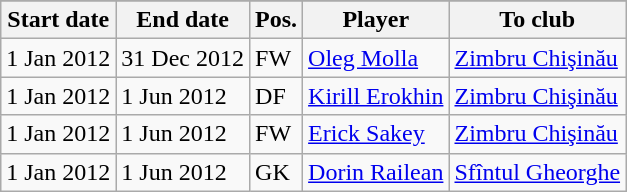<table class="wikitable">
<tr>
</tr>
<tr>
<th>Start date</th>
<th>End date</th>
<th>Pos.</th>
<th>Player</th>
<th>To club</th>
</tr>
<tr>
<td>1 Jan 2012</td>
<td>31 Dec 2012</td>
<td>FW</td>
<td><a href='#'>Oleg Molla</a></td>
<td><a href='#'>Zimbru Chişinău</a></td>
</tr>
<tr>
<td>1 Jan 2012</td>
<td>1 Jun 2012</td>
<td>DF</td>
<td><a href='#'>Kirill Erokhin</a></td>
<td><a href='#'>Zimbru Chişinău</a></td>
</tr>
<tr>
<td>1 Jan 2012</td>
<td>1 Jun 2012</td>
<td>FW</td>
<td><a href='#'>Erick Sakey</a></td>
<td><a href='#'>Zimbru Chişinău</a></td>
</tr>
<tr>
<td>1 Jan 2012</td>
<td>1 Jun 2012</td>
<td>GK</td>
<td><a href='#'>Dorin Railean</a></td>
<td><a href='#'>Sfîntul Gheorghe</a></td>
</tr>
</table>
